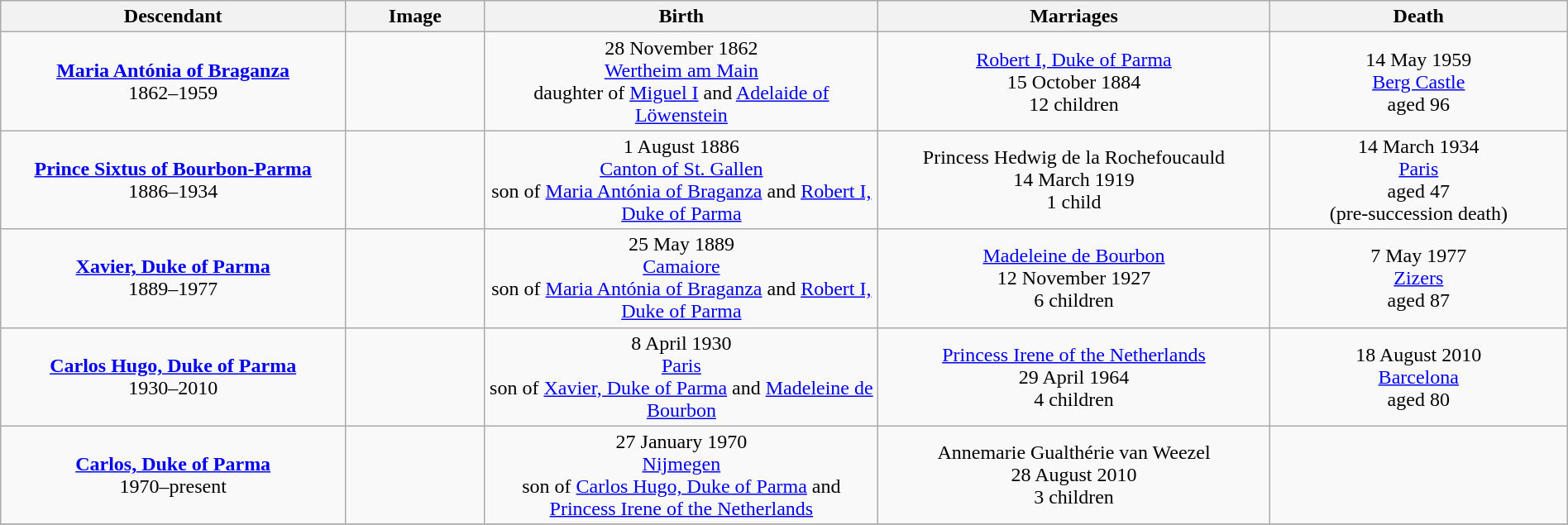<table style="text-align:center; width:100%" class="wikitable">
<tr>
<th width=22%>Descendant</th>
<th width=105px>Image</th>
<th>Birth</th>
<th width=25%>Marriages</th>
<th width=19%>Death</th>
</tr>
<tr>
<td><strong><a href='#'>Maria Antónia of Braganza</a></strong><br>1862–1959</td>
<td></td>
<td>28 November 1862<br><a href='#'>Wertheim am Main</a><br>daughter of <a href='#'>Miguel I</a> and <a href='#'>Adelaide of Löwenstein</a></td>
<td><a href='#'>Robert I, Duke of Parma</a><br>15 October 1884<br>12 children</td>
<td>14 May 1959<br><a href='#'>Berg Castle</a><br>aged 96</td>
</tr>
<tr>
<td><strong><a href='#'>Prince Sixtus of Bourbon-Parma</a></strong><br>1886–1934</td>
<td></td>
<td>1 August 1886<br><a href='#'>Canton of St. Gallen</a><br>son of <a href='#'>Maria Antónia of Braganza</a> and <a href='#'>Robert I, Duke of Parma</a></td>
<td>Princess Hedwig de la Rochefoucauld<br>14 March 1919<br>1 child</td>
<td>14 March 1934<br><a href='#'>Paris</a><br>aged 47<br>(pre-succession death)</td>
</tr>
<tr>
<td><strong><a href='#'>Xavier, Duke of Parma</a></strong><br>1889–1977</td>
<td></td>
<td>25 May 1889<br><a href='#'>Camaiore</a><br>son of <a href='#'>Maria Antónia of Braganza</a> and <a href='#'>Robert I, Duke of Parma</a></td>
<td><a href='#'>Madeleine de Bourbon</a><br>12 November 1927 <br>6 children</td>
<td>7 May 1977<br><a href='#'>Zizers</a><br>aged 87</td>
</tr>
<tr>
<td><strong><a href='#'>Carlos Hugo, Duke of Parma</a></strong><br>1930–2010</td>
<td></td>
<td>8 April 1930<br><a href='#'>Paris</a><br>son of <a href='#'>Xavier, Duke of Parma</a> and <a href='#'>Madeleine de Bourbon</a></td>
<td><a href='#'>Princess Irene of the Netherlands</a><br>29 April 1964<br>4 children</td>
<td>18 August 2010<br><a href='#'>Barcelona</a><br>aged 80</td>
</tr>
<tr>
<td><strong><a href='#'>Carlos, Duke of Parma</a></strong><br>1970–present</td>
<td></td>
<td>27 January 1970<br><a href='#'>Nijmegen</a><br>son of <a href='#'>Carlos Hugo, Duke of Parma</a> and <a href='#'>Princess Irene of the Netherlands</a></td>
<td>Annemarie Gualthérie van Weezel<br>28 August 2010<br>3 children</td>
<td></td>
</tr>
<tr>
</tr>
</table>
